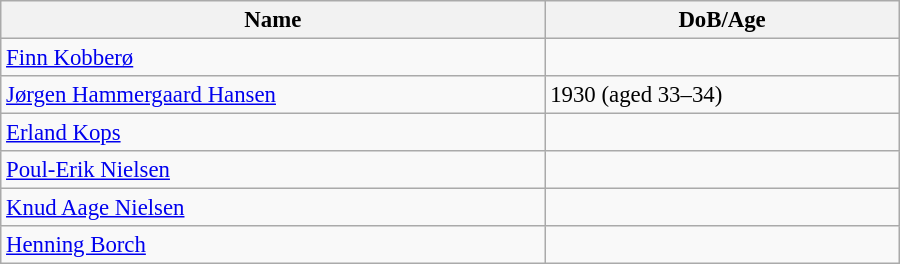<table class="wikitable" style="width:600px; font-size:95%;">
<tr>
<th align="left">Name</th>
<th align="left">DoB/Age</th>
</tr>
<tr>
<td align="left"><a href='#'>Finn Kobberø</a></td>
<td align="left"></td>
</tr>
<tr>
<td align="left"><a href='#'>Jørgen Hammergaard Hansen</a></td>
<td align="left">1930 (aged 33–34)</td>
</tr>
<tr>
<td align="left"><a href='#'>Erland Kops</a></td>
<td align="left"></td>
</tr>
<tr>
<td align="left"><a href='#'>Poul-Erik Nielsen</a></td>
<td align="left"></td>
</tr>
<tr>
<td align="left"><a href='#'>Knud Aage Nielsen</a></td>
<td align="left"></td>
</tr>
<tr>
<td align="left"><a href='#'>Henning Borch</a></td>
<td align="left"></td>
</tr>
</table>
